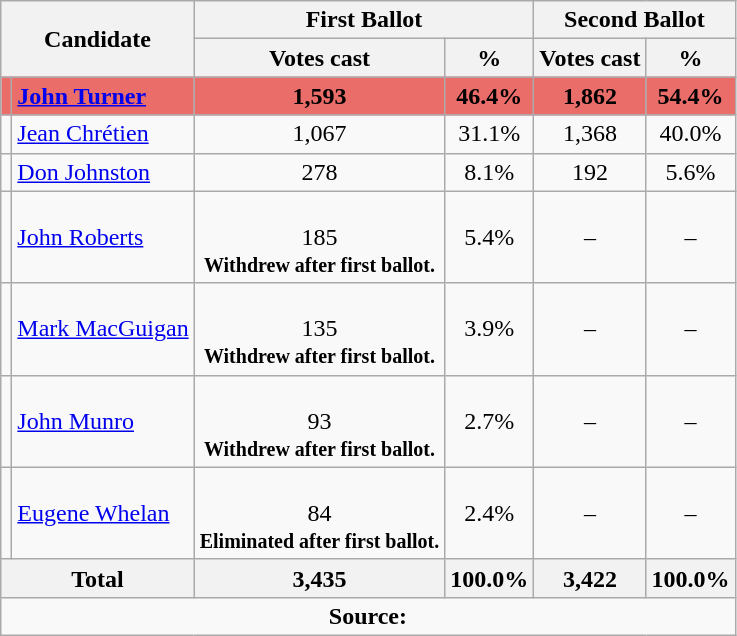<table class="wikitable">
<tr>
<th rowspan="2" colspan="2">Candidate</th>
<th colspan = "2">First Ballot</th>
<th colspan = "2">Second Ballot</th>
</tr>
<tr>
<th>Votes cast</th>
<th>%</th>
<th>Votes cast</th>
<th>%</th>
</tr>
<tr style="background:#EA6D6A">
<td></td>
<td><strong><a href='#'>John Turner</a></strong></td>
<td align = "center"><strong>1,593</strong></td>
<td align = "center"><strong>46.4%</strong></td>
<td align = "center"><strong>1,862</strong></td>
<td align = "center"><strong>54.4%</strong></td>
</tr>
<tr>
<td></td>
<td><a href='#'>Jean Chrétien</a></td>
<td align = "center">1,067</td>
<td align = "center">31.1%</td>
<td align = "center">1,368</td>
<td align = "center">40.0%</td>
</tr>
<tr>
<td></td>
<td><a href='#'>Don Johnston</a></td>
<td align = "center">278</td>
<td align = "center">8.1%</td>
<td align = "center">192</td>
<td align = "center">5.6%</td>
</tr>
<tr>
<td></td>
<td><a href='#'>John Roberts</a></td>
<td align = "center"><br>185<br><strong><small>Withdrew after first ballot.</small></strong></td>
<td align = "center">5.4%</td>
<td align = "center">–</td>
<td align = "center">–</td>
</tr>
<tr>
<td></td>
<td><a href='#'>Mark MacGuigan</a></td>
<td align = "center"><br>135<br><strong><small>Withdrew after first ballot.</small></strong></td>
<td align = "center">3.9%</td>
<td align = "center">–</td>
<td align = "center">–</td>
</tr>
<tr>
<td></td>
<td><a href='#'>John Munro</a></td>
<td align = "center"><br>93<br><strong><small>Withdrew after first ballot.</small></strong></td>
<td align = "center">2.7%</td>
<td align = "center">–</td>
<td align = "center">–</td>
</tr>
<tr>
<td></td>
<td><a href='#'>Eugene Whelan</a></td>
<td align = "center"><br>84<br><strong><small>Eliminated after first ballot.</small></strong></td>
<td align = "center">2.4%</td>
<td align = "center">–</td>
<td align = "center">–</td>
</tr>
<tr>
<th colspan = "2">Total</th>
<th>3,435</th>
<th>100.0%</th>
<th>3,422</th>
<th>100.0%</th>
</tr>
<tr>
<td align="center" colspan=6><strong>Source:</strong>  </td>
</tr>
</table>
